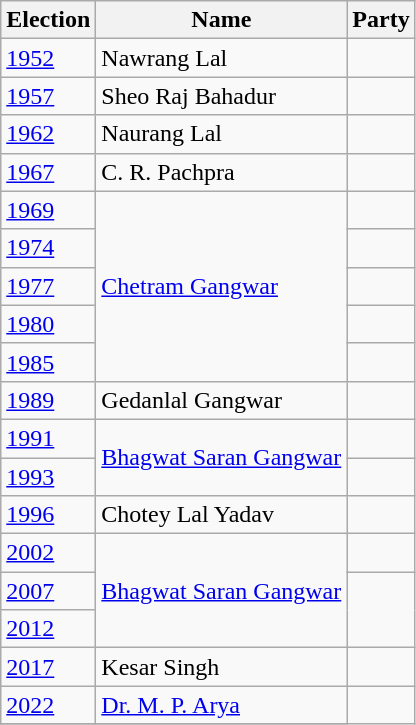<table class="wikitable sortable">
<tr>
<th>Election</th>
<th>Name</th>
<th colspan=2>Party</th>
</tr>
<tr>
<td><a href='#'>1952</a></td>
<td>Nawrang Lal</td>
<td></td>
</tr>
<tr>
<td><a href='#'>1957</a></td>
<td>Sheo Raj Bahadur</td>
<td></td>
</tr>
<tr>
<td><a href='#'>1962</a></td>
<td>Naurang Lal</td>
<td></td>
</tr>
<tr>
<td><a href='#'>1967</a></td>
<td>C. R. Pachpra</td>
<td></td>
</tr>
<tr>
<td><a href='#'>1969</a></td>
<td rowspan=5><a href='#'>Chetram Gangwar</a></td>
<td></td>
</tr>
<tr>
<td><a href='#'>1974</a></td>
<td></td>
</tr>
<tr>
<td><a href='#'>1977</a></td>
</tr>
<tr>
<td><a href='#'>1980</a></td>
<td></td>
</tr>
<tr>
<td><a href='#'>1985</a></td>
<td></td>
</tr>
<tr>
<td><a href='#'>1989</a></td>
<td>Gedanlal Gangwar</td>
<td></td>
</tr>
<tr>
<td><a href='#'>1991</a></td>
<td rowspan=2><a href='#'>Bhagwat Saran Gangwar</a></td>
<td></td>
</tr>
<tr>
<td><a href='#'>1993</a></td>
</tr>
<tr>
<td><a href='#'>1996</a></td>
<td>Chotey Lal Yadav</td>
<td></td>
</tr>
<tr>
<td><a href='#'>2002</a></td>
<td rowspan=3><a href='#'>Bhagwat Saran Gangwar</a></td>
<td></td>
</tr>
<tr>
<td><a href='#'>2007</a></td>
</tr>
<tr>
<td><a href='#'>2012</a></td>
</tr>
<tr>
<td><a href='#'>2017</a></td>
<td>Kesar Singh</td>
<td></td>
</tr>
<tr>
<td><a href='#'>2022</a></td>
<td><a href='#'>Dr. M. P. Arya</a></td>
</tr>
<tr>
</tr>
</table>
